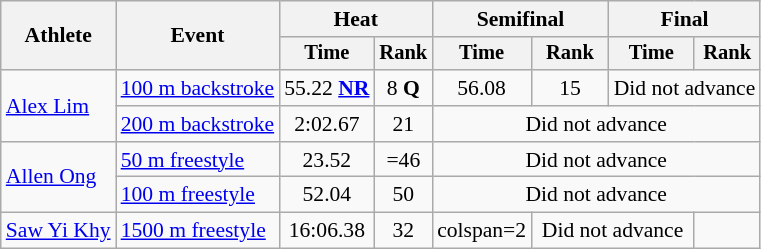<table class=wikitable style="font-size:90%">
<tr>
<th rowspan="2">Athlete</th>
<th rowspan="2">Event</th>
<th colspan="2">Heat</th>
<th colspan="2">Semifinal</th>
<th colspan="2">Final</th>
</tr>
<tr style="font-size:95%">
<th>Time</th>
<th>Rank</th>
<th>Time</th>
<th>Rank</th>
<th>Time</th>
<th>Rank</th>
</tr>
<tr align=center>
<td align=left rowspan=2><a href='#'>Alex Lim</a></td>
<td align=left><a href='#'>100 m backstroke</a></td>
<td>55.22 <strong><a href='#'>NR</a></strong></td>
<td>8 <strong>Q</strong></td>
<td>56.08</td>
<td>15</td>
<td colspan=2>Did not advance</td>
</tr>
<tr align=center>
<td align=left><a href='#'>200 m backstroke</a></td>
<td>2:02.67</td>
<td>21</td>
<td colspan=4>Did not advance</td>
</tr>
<tr align=center>
<td align=left rowspan=2><a href='#'>Allen Ong</a></td>
<td align=left><a href='#'>50 m freestyle</a></td>
<td>23.52</td>
<td>=46</td>
<td colspan=4>Did not advance</td>
</tr>
<tr align=center>
<td align=left><a href='#'>100 m freestyle</a></td>
<td>52.04</td>
<td>50</td>
<td colspan=4>Did not advance</td>
</tr>
<tr align=center>
<td align=left><a href='#'>Saw Yi Khy</a></td>
<td align=left><a href='#'>1500 m freestyle</a></td>
<td>16:06.38</td>
<td>32</td>
<td>colspan=2 </td>
<td colspan=2>Did not advance</td>
</tr>
</table>
